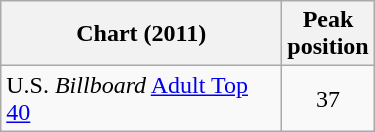<table class="wikitable">
<tr>
<th style="width:180px;">Chart (2011)</th>
<th>Peak<br>position</th>
</tr>
<tr>
<td>U.S. <em>Billboard</em> <a href='#'>Adult Top 40</a></td>
<td style="text-align:center;">37</td>
</tr>
</table>
